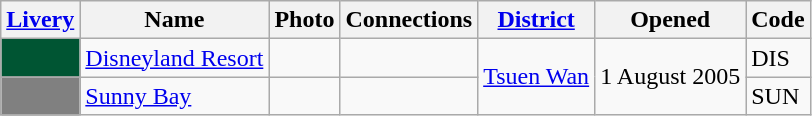<table class="wikitable sortable">
<tr>
<th class="unsortable"><a href='#'>Livery</a></th>
<th>Name</th>
<th class="unsortable">Photo</th>
<th>Connections</th>
<th><a href='#'>District</a></th>
<th data-sort-type="date">Opened</th>
<th>Code</th>
</tr>
<tr>
<td style="background:#005533;"></td>
<td><a href='#'>Disneyland Resort</a></td>
<td></td>
<td></td>
<td rowspan="2"><a href='#'>Tsuen Wan</a></td>
<td rowspan="2">1 August 2005</td>
<td>DIS</td>
</tr>
<tr>
<td style="background:#808080;"></td>
<td><a href='#'>Sunny Bay</a></td>
<td></td>
<td></td>
<td>SUN</td>
</tr>
</table>
